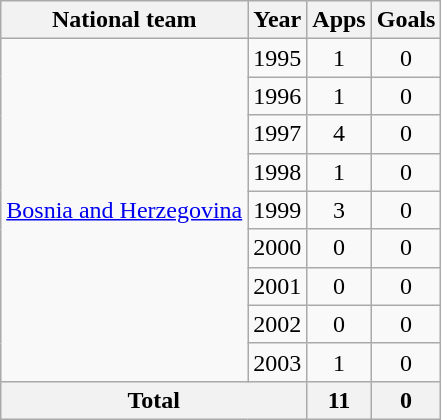<table class="wikitable" style="text-align:center">
<tr>
<th>National team</th>
<th>Year</th>
<th>Apps</th>
<th>Goals</th>
</tr>
<tr>
<td rowspan="9"><a href='#'>Bosnia and Herzegovina</a></td>
<td>1995</td>
<td>1</td>
<td>0</td>
</tr>
<tr>
<td>1996</td>
<td>1</td>
<td>0</td>
</tr>
<tr>
<td>1997</td>
<td>4</td>
<td>0</td>
</tr>
<tr>
<td>1998</td>
<td>1</td>
<td>0</td>
</tr>
<tr>
<td>1999</td>
<td>3</td>
<td>0</td>
</tr>
<tr>
<td>2000</td>
<td>0</td>
<td>0</td>
</tr>
<tr>
<td>2001</td>
<td>0</td>
<td>0</td>
</tr>
<tr>
<td>2002</td>
<td>0</td>
<td>0</td>
</tr>
<tr>
<td>2003</td>
<td>1</td>
<td>0</td>
</tr>
<tr>
<th colspan="2">Total</th>
<th>11</th>
<th>0</th>
</tr>
</table>
